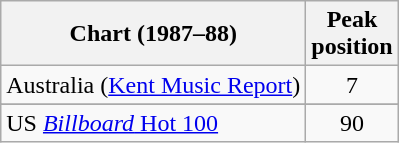<table class="wikitable">
<tr>
<th>Chart (1987–88)</th>
<th>Peak<br>position</th>
</tr>
<tr>
<td>Australia (<a href='#'>Kent Music Report</a>)</td>
<td align="center">7</td>
</tr>
<tr>
</tr>
<tr>
</tr>
<tr>
</tr>
<tr>
<td>US <a href='#'><em>Billboard</em> Hot 100</a></td>
<td align="center">90</td>
</tr>
</table>
